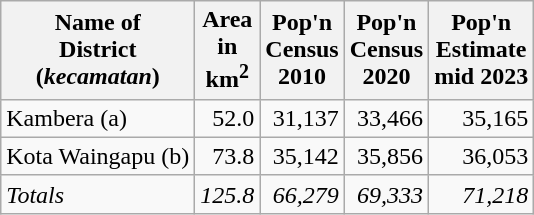<table class="sortable wikitable">
<tr>
<th>Name of<br>District<br>(<em>kecamatan</em>)</th>
<th>Area <br>in <br>km<sup>2</sup></th>
<th>Pop'n<br>Census<br>2010</th>
<th>Pop'n<br>Census<br>2020</th>
<th>Pop'n<br>Estimate<br>mid 2023</th>
</tr>
<tr>
<td>Kambera (a)</td>
<td align="right">52.0</td>
<td align="right">31,137</td>
<td align="right">33,466</td>
<td align="right">35,165</td>
</tr>
<tr>
<td>Kota Waingapu (b)</td>
<td align="right">73.8</td>
<td align="right">35,142</td>
<td align="right">35,856</td>
<td align="right">36,053</td>
</tr>
<tr>
<td><em>Totals</em></td>
<td align="right"><em>125.8</em></td>
<td align="right"><em>66,279</em></td>
<td align="right"><em>69,333</em></td>
<td align="right"><em>71,218</em></td>
</tr>
</table>
